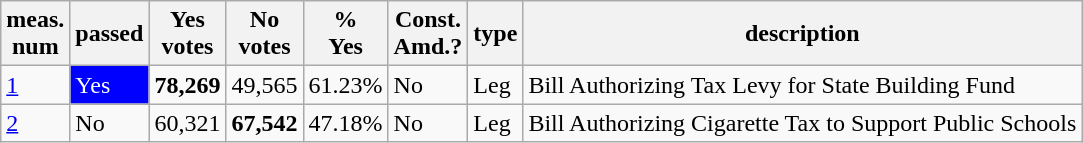<table class="wikitable sortable">
<tr>
<th>meas.<br>num</th>
<th>passed</th>
<th>Yes<br>votes</th>
<th>No<br>votes</th>
<th>%<br>Yes</th>
<th>Const.<br>Amd.?</th>
<th>type</th>
<th>description</th>
</tr>
<tr>
<td><a href='#'>1</a></td>
<td style="background:blue;color:white">Yes</td>
<td><strong>78,269</strong></td>
<td>49,565</td>
<td>61.23%</td>
<td>No</td>
<td>Leg</td>
<td>Bill Authorizing Tax Levy for State Building Fund</td>
</tr>
<tr>
<td><a href='#'>2</a></td>
<td>No</td>
<td>60,321</td>
<td><strong>67,542</strong></td>
<td>47.18%</td>
<td>No</td>
<td>Leg</td>
<td>Bill Authorizing Cigarette Tax to Support Public Schools</td>
</tr>
</table>
